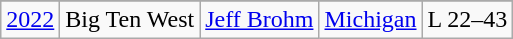<table class="wikitable">
<tr>
</tr>
<tr>
<td><a href='#'>2022</a></td>
<td>Big Ten West</td>
<td><a href='#'>Jeff Brohm</a></td>
<td><a href='#'>Michigan</a></td>
<td>L 22–43</td>
</tr>
</table>
